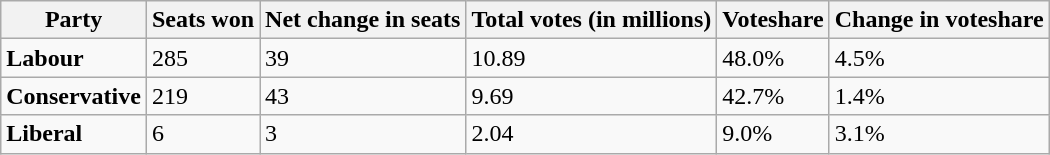<table class="wikitable">
<tr>
<th>Party</th>
<th>Seats won</th>
<th>Net change in seats</th>
<th>Total votes (in millions)</th>
<th>Voteshare</th>
<th>Change in voteshare</th>
</tr>
<tr>
<td><strong>Labour</strong></td>
<td>285</td>
<td>39</td>
<td>10.89</td>
<td>48.0%</td>
<td>4.5%</td>
</tr>
<tr>
<td><strong>Conservative</strong></td>
<td>219</td>
<td>43</td>
<td>9.69</td>
<td>42.7%</td>
<td>1.4%</td>
</tr>
<tr>
<td><strong>Liberal</strong></td>
<td>6</td>
<td>3</td>
<td>2.04</td>
<td>9.0%</td>
<td>3.1%</td>
</tr>
</table>
